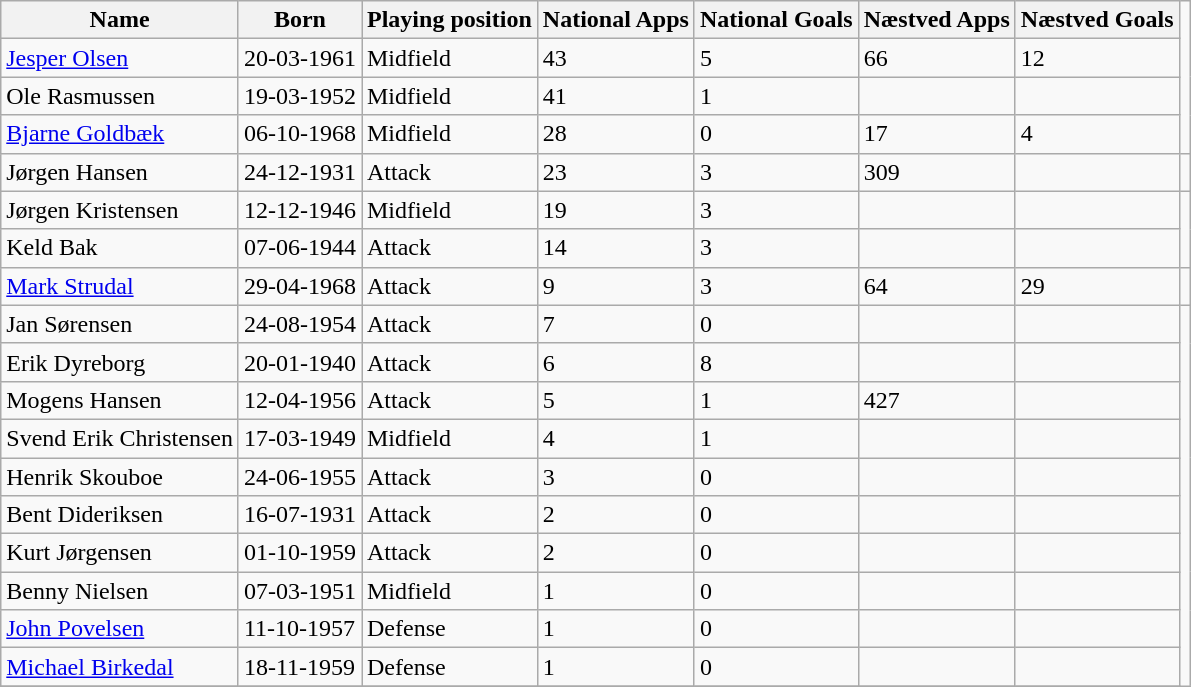<table class="wikitable sortable">
<tr>
<th>Name</th>
<th>Born</th>
<th>Playing position</th>
<th>National Apps</th>
<th>National Goals</th>
<th>Næstved Apps</th>
<th>Næstved Goals</th>
</tr>
<tr>
<td><a href='#'>Jesper Olsen</a></td>
<td>20-03-1961</td>
<td>Midfield</td>
<td>43</td>
<td>5</td>
<td>66</td>
<td>12</td>
</tr>
<tr>
<td>Ole Rasmussen</td>
<td>19-03-1952</td>
<td>Midfield</td>
<td>41</td>
<td>1</td>
<td></td>
<td></td>
</tr>
<tr>
<td><a href='#'>Bjarne Goldbæk</a></td>
<td>06-10-1968</td>
<td>Midfield</td>
<td>28</td>
<td>0</td>
<td>17</td>
<td>4</td>
</tr>
<tr>
<td>Jørgen Hansen</td>
<td>24-12-1931</td>
<td>Attack</td>
<td>23</td>
<td>3</td>
<td>309</td>
<td></td>
<td></td>
</tr>
<tr>
<td>Jørgen Kristensen</td>
<td>12-12-1946</td>
<td>Midfield</td>
<td>19</td>
<td>3</td>
<td></td>
<td></td>
</tr>
<tr>
<td>Keld Bak</td>
<td>07-06-1944</td>
<td>Attack</td>
<td>14</td>
<td>3</td>
<td></td>
<td></td>
</tr>
<tr>
<td><a href='#'>Mark Strudal</a></td>
<td>29-04-1968</td>
<td>Attack</td>
<td>9</td>
<td>3</td>
<td>64</td>
<td>29</td>
<td></td>
</tr>
<tr>
<td>Jan Sørensen</td>
<td>24-08-1954</td>
<td>Attack</td>
<td>7</td>
<td>0</td>
<td></td>
<td></td>
</tr>
<tr>
<td>Erik Dyreborg</td>
<td>20-01-1940</td>
<td>Attack</td>
<td>6</td>
<td>8</td>
<td></td>
<td></td>
</tr>
<tr>
<td>Mogens Hansen</td>
<td>12-04-1956</td>
<td>Attack</td>
<td>5</td>
<td>1</td>
<td>427</td>
<td></td>
</tr>
<tr>
<td>Svend Erik Christensen</td>
<td>17-03-1949</td>
<td>Midfield</td>
<td>4</td>
<td>1</td>
<td></td>
<td></td>
</tr>
<tr>
<td>Henrik Skouboe</td>
<td>24-06-1955</td>
<td>Attack</td>
<td>3</td>
<td>0</td>
<td></td>
<td></td>
</tr>
<tr>
<td>Bent Dideriksen</td>
<td>16-07-1931</td>
<td>Attack</td>
<td>2</td>
<td>0</td>
<td></td>
<td></td>
</tr>
<tr>
<td>Kurt Jørgensen</td>
<td>01-10-1959</td>
<td>Attack</td>
<td>2</td>
<td>0</td>
<td></td>
<td></td>
</tr>
<tr>
<td>Benny Nielsen</td>
<td>07-03-1951</td>
<td>Midfield</td>
<td>1</td>
<td>0</td>
<td></td>
<td></td>
</tr>
<tr>
<td><a href='#'>John Povelsen</a></td>
<td>11-10-1957</td>
<td>Defense</td>
<td>1</td>
<td>0</td>
<td></td>
<td></td>
</tr>
<tr>
<td><a href='#'>Michael Birkedal</a></td>
<td>18-11-1959</td>
<td>Defense</td>
<td>1</td>
<td>0</td>
<td></td>
<td></td>
</tr>
<tr>
</tr>
</table>
